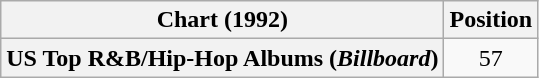<table class="wikitable plainrowheaders" style="text-align:center">
<tr>
<th scope="col">Chart (1992)</th>
<th scope="col">Position</th>
</tr>
<tr>
<th scope="row">US Top R&B/Hip-Hop Albums (<em>Billboard</em>)</th>
<td>57</td>
</tr>
</table>
